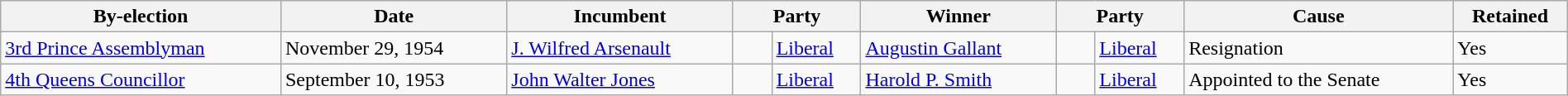<table class=wikitable style="width:100%">
<tr>
<th>By-election</th>
<th>Date</th>
<th>Incumbent</th>
<th colspan=2>Party</th>
<th>Winner</th>
<th colspan=2>Party</th>
<th>Cause</th>
<th>Retained</th>
</tr>
<tr>
<td><a href='#'>3rd Prince Assemblyman</a></td>
<td>November 29, 1954</td>
<td><a href='#'>J. Wilfred Arsenault</a></td>
<td>    </td>
<td><a href='#'>Liberal</a></td>
<td><a href='#'>Augustin Gallant</a></td>
<td>    </td>
<td><a href='#'>Liberal</a></td>
<td>Resignation</td>
<td>Yes</td>
</tr>
<tr>
<td><a href='#'>4th Queens Councillor</a></td>
<td>September 10, 1953</td>
<td><a href='#'>John Walter Jones</a></td>
<td>    </td>
<td><a href='#'>Liberal</a></td>
<td><a href='#'>Harold P. Smith</a></td>
<td>    </td>
<td><a href='#'>Liberal</a></td>
<td>Appointed to the Senate</td>
<td>Yes</td>
</tr>
</table>
